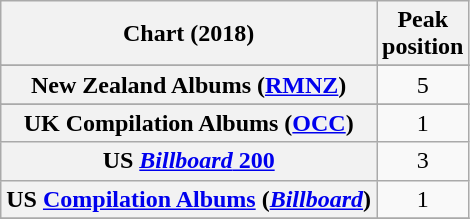<table class="wikitable sortable plainrowheaders" style="text-align:center">
<tr>
<th scope="col">Chart (2018)</th>
<th scope="col">Peak<br> position</th>
</tr>
<tr>
</tr>
<tr>
</tr>
<tr>
</tr>
<tr>
</tr>
<tr>
</tr>
<tr>
</tr>
<tr>
</tr>
<tr>
<th scope="row">New Zealand Albums (<a href='#'>RMNZ</a>)</th>
<td>5</td>
</tr>
<tr>
</tr>
<tr>
<th scope="row">UK Compilation Albums (<a href='#'>OCC</a>)</th>
<td>1</td>
</tr>
<tr>
<th scope="row">US <a href='#'><em>Billboard</em> 200</a></th>
<td>3</td>
</tr>
<tr>
<th scope="row">US <a href='#'>Compilation Albums</a> (<em><a href='#'>Billboard</a></em>)</th>
<td>1</td>
</tr>
<tr>
</tr>
</table>
